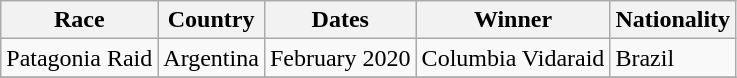<table class="wikitable sortable">
<tr>
<th>Race</th>
<th>Country</th>
<th>Dates</th>
<th>Winner</th>
<th>Nationality</th>
</tr>
<tr>
<td>Patagonia Raid</td>
<td>Argentina</td>
<td>February 2020</td>
<td>Columbia Vidaraid</td>
<td>Brazil</td>
</tr>
<tr>
</tr>
</table>
